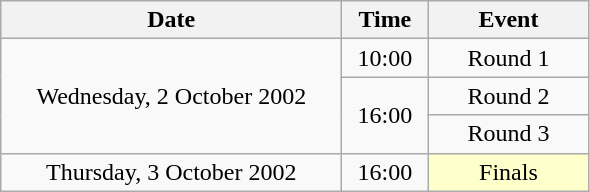<table class = "wikitable" style="text-align:center;">
<tr>
<th width=220>Date</th>
<th width=50>Time</th>
<th width=100>Event</th>
</tr>
<tr>
<td rowspan=3>Wednesday, 2 October 2002</td>
<td>10:00</td>
<td>Round 1</td>
</tr>
<tr>
<td rowspan=2>16:00</td>
<td>Round 2</td>
</tr>
<tr>
<td>Round 3</td>
</tr>
<tr>
<td>Thursday, 3 October 2002</td>
<td>16:00</td>
<td bgcolor=ffffcc>Finals</td>
</tr>
</table>
